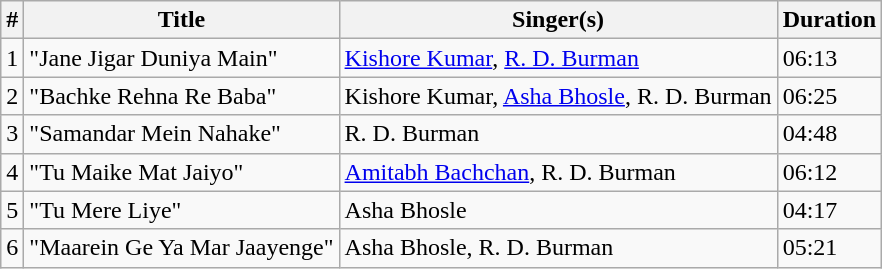<table class=wikitable>
<tr>
<th>#</th>
<th>Title</th>
<th>Singer(s)</th>
<th>Duration</th>
</tr>
<tr>
<td>1</td>
<td>"Jane Jigar Duniya Main"</td>
<td><a href='#'>Kishore Kumar</a>, <a href='#'>R. D. Burman</a></td>
<td>06:13</td>
</tr>
<tr>
<td>2</td>
<td>"Bachke Rehna Re Baba"</td>
<td>Kishore Kumar, <a href='#'>Asha Bhosle</a>, R. D. Burman</td>
<td>06:25</td>
</tr>
<tr>
<td>3</td>
<td>"Samandar Mein Nahake"</td>
<td>R. D. Burman</td>
<td>04:48</td>
</tr>
<tr>
<td>4</td>
<td>"Tu Maike Mat Jaiyo"</td>
<td><a href='#'>Amitabh Bachchan</a>, R. D. Burman</td>
<td>06:12</td>
</tr>
<tr>
<td>5</td>
<td>"Tu Mere Liye"</td>
<td>Asha Bhosle</td>
<td>04:17</td>
</tr>
<tr>
<td>6</td>
<td>"Maarein Ge Ya Mar Jaayenge"</td>
<td>Asha Bhosle, R. D. Burman</td>
<td>05:21</td>
</tr>
</table>
